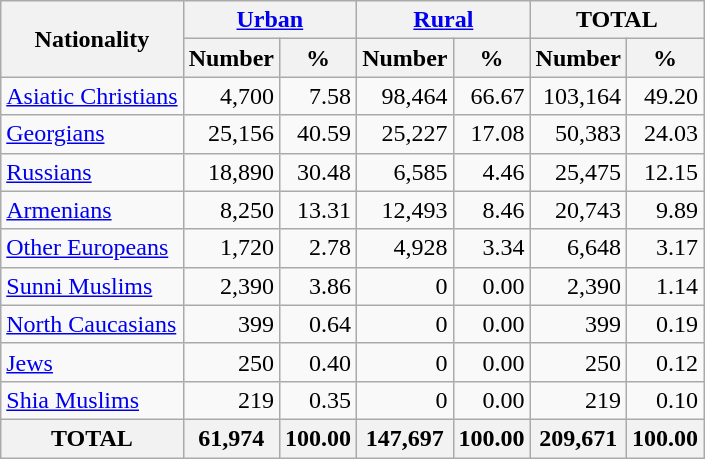<table class="wikitable sortable">
<tr>
<th rowspan="2">Nationality</th>
<th colspan="2"><a href='#'>Urban</a></th>
<th colspan="2"><a href='#'>Rural</a></th>
<th colspan="2">TOTAL</th>
</tr>
<tr>
<th>Number</th>
<th>%</th>
<th>Number</th>
<th>%</th>
<th>Number</th>
<th>%</th>
</tr>
<tr>
<td><a href='#'>Asiatic Christians</a></td>
<td align="right">4,700</td>
<td align="right">7.58</td>
<td align="right">98,464</td>
<td align="right">66.67</td>
<td align="right">103,164</td>
<td align="right">49.20</td>
</tr>
<tr>
<td><a href='#'>Georgians</a></td>
<td align="right">25,156</td>
<td align="right">40.59</td>
<td align="right">25,227</td>
<td align="right">17.08</td>
<td align="right">50,383</td>
<td align="right">24.03</td>
</tr>
<tr>
<td><a href='#'>Russians</a></td>
<td align="right">18,890</td>
<td align="right">30.48</td>
<td align="right">6,585</td>
<td align="right">4.46</td>
<td align="right">25,475</td>
<td align="right">12.15</td>
</tr>
<tr>
<td><a href='#'>Armenians</a></td>
<td align="right">8,250</td>
<td align="right">13.31</td>
<td align="right">12,493</td>
<td align="right">8.46</td>
<td align="right">20,743</td>
<td align="right">9.89</td>
</tr>
<tr>
<td><a href='#'>Other Europeans</a></td>
<td align="right">1,720</td>
<td align="right">2.78</td>
<td align="right">4,928</td>
<td align="right">3.34</td>
<td align="right">6,648</td>
<td align="right">3.17</td>
</tr>
<tr>
<td><a href='#'>Sunni Muslims</a></td>
<td align="right">2,390</td>
<td align="right">3.86</td>
<td align="right">0</td>
<td align="right">0.00</td>
<td align="right">2,390</td>
<td align="right">1.14</td>
</tr>
<tr>
<td><a href='#'>North Caucasians</a></td>
<td align="right">399</td>
<td align="right">0.64</td>
<td align="right">0</td>
<td align="right">0.00</td>
<td align="right">399</td>
<td align="right">0.19</td>
</tr>
<tr>
<td><a href='#'>Jews</a></td>
<td align="right">250</td>
<td align="right">0.40</td>
<td align="right">0</td>
<td align="right">0.00</td>
<td align="right">250</td>
<td align="right">0.12</td>
</tr>
<tr>
<td><a href='#'>Shia Muslims</a></td>
<td align="right">219</td>
<td align="right">0.35</td>
<td align="right">0</td>
<td align="right">0.00</td>
<td align="right">219</td>
<td align="right">0.10</td>
</tr>
<tr>
<th>TOTAL</th>
<th>61,974</th>
<th>100.00</th>
<th>147,697</th>
<th>100.00</th>
<th>209,671</th>
<th>100.00</th>
</tr>
</table>
